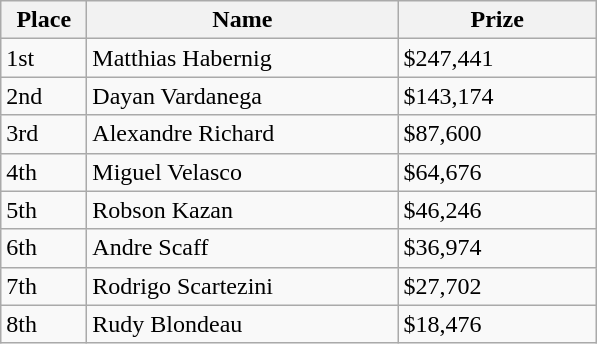<table class="wikitable">
<tr>
<th width="50">Place</th>
<th width="200">Name</th>
<th width="125">Prize</th>
</tr>
<tr>
<td>1st</td>
<td> Matthias Habernig</td>
<td>$247,441</td>
</tr>
<tr>
<td>2nd</td>
<td> Dayan Vardanega</td>
<td>$143,174</td>
</tr>
<tr>
<td>3rd</td>
<td> Alexandre Richard</td>
<td>$87,600</td>
</tr>
<tr>
<td>4th</td>
<td> Miguel Velasco</td>
<td>$64,676</td>
</tr>
<tr>
<td>5th</td>
<td> Robson Kazan</td>
<td>$46,246</td>
</tr>
<tr>
<td>6th</td>
<td> Andre Scaff</td>
<td>$36,974</td>
</tr>
<tr>
<td>7th</td>
<td> Rodrigo Scartezini</td>
<td>$27,702</td>
</tr>
<tr>
<td>8th</td>
<td> Rudy Blondeau</td>
<td>$18,476</td>
</tr>
</table>
